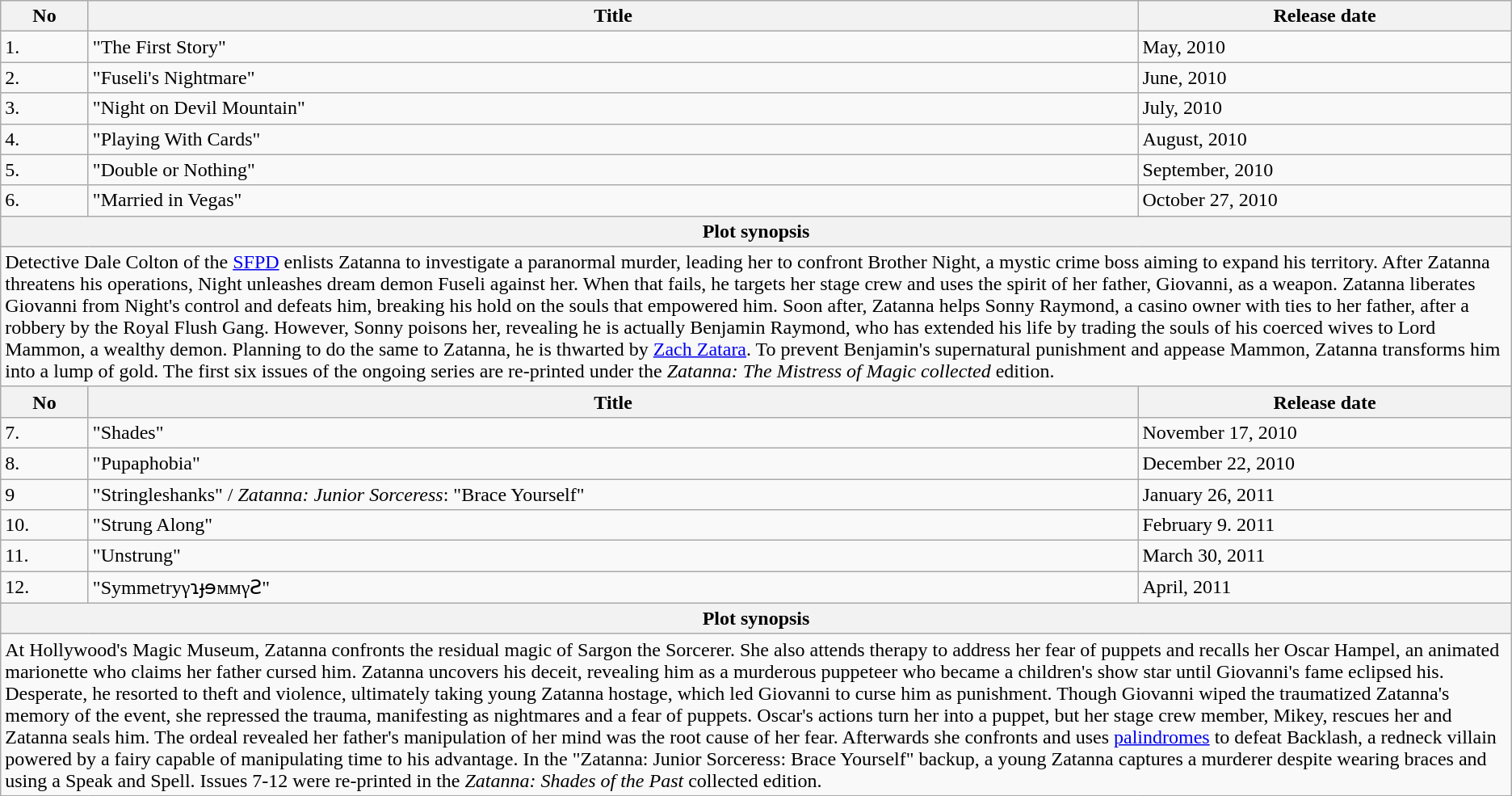<table class="wikitable">
<tr>
<th>No</th>
<th>Title</th>
<th>Release date</th>
</tr>
<tr>
<td>1.</td>
<td>"The First Story"</td>
<td>May, 2010</td>
</tr>
<tr>
<td>2.</td>
<td>"Fuseli's Nightmare"</td>
<td>June, 2010</td>
</tr>
<tr>
<td>3.</td>
<td>"Night on Devil Mountain"</td>
<td>July, 2010</td>
</tr>
<tr>
<td>4.</td>
<td>"Playing With Cards"</td>
<td>August, 2010</td>
</tr>
<tr>
<td>5.</td>
<td>"Double or Nothing"</td>
<td>September, 2010</td>
</tr>
<tr>
<td>6.</td>
<td>"Married in Vegas"</td>
<td>October 27, 2010</td>
</tr>
<tr>
<th colspan="3">Plot synopsis</th>
</tr>
<tr>
<td colspan="3">Detective Dale Colton of the <a href='#'>SFPD</a> enlists Zatanna to investigate a paranormal murder, leading her to confront Brother Night, a mystic crime boss aiming to expand his territory. After Zatanna threatens his operations, Night unleashes dream demon Fuseli against her. When that fails, he targets her stage crew and uses the spirit of her father, Giovanni, as a weapon. Zatanna liberates Giovanni from Night's control and defeats him, breaking his hold on the souls that empowered him. Soon after, Zatanna helps Sonny Raymond, a casino owner with ties to her father, after a robbery by the Royal Flush Gang. However, Sonny poisons her, revealing he is actually Benjamin Raymond, who has extended his life by trading the souls of his coerced wives to Lord Mammon, a wealthy demon. Planning to do the same to Zatanna, he is thwarted by <a href='#'>Zach Zatara</a>. To prevent Benjamin's supernatural punishment and appease Mammon, Zatanna transforms him into a lump of gold.  The first six issues of the ongoing series are re-printed under the <em>Zatanna: The Mistress of Magic collected</em> edition.</td>
</tr>
<tr>
<th>No</th>
<th>Title</th>
<th>Release date</th>
</tr>
<tr>
<td>7.</td>
<td>"Shades"</td>
<td>November 17, 2010</td>
</tr>
<tr>
<td>8.</td>
<td>"Pupaphobia"</td>
<td>December 22, 2010</td>
</tr>
<tr>
<td>9</td>
<td>"Stringleshanks" / <em>Zatanna: Junior Sorceress</em>: "Brace Yourself"</td>
<td>January 26, 2011</td>
</tr>
<tr>
<td>10.</td>
<td>"Strung Along"</td>
<td>February 9. 2011</td>
</tr>
<tr>
<td>11.</td>
<td>"Unstrung"</td>
<td>March 30, 2011</td>
</tr>
<tr>
<td>12.</td>
<td>"SymmetryγɿɟɘммγƧ"</td>
<td>April, 2011</td>
</tr>
<tr>
<th colspan="3">Plot synopsis</th>
</tr>
<tr>
<td colspan="3">At Hollywood's Magic Museum, Zatanna confronts the residual magic of Sargon the Sorcerer. She also attends therapy to address her fear of puppets and recalls her Oscar Hampel, an animated marionette who claims her father cursed him. Zatanna uncovers his deceit, revealing him as a murderous puppeteer  who became a children's show star until Giovanni's fame eclipsed his. Desperate, he resorted to theft and violence, ultimately taking young Zatanna hostage, which led Giovanni to curse him as punishment. Though Giovanni wiped the traumatized Zatanna's memory of the event, she repressed the trauma, manifesting as nightmares and a fear of puppets. Oscar's actions turn her into a puppet, but her stage crew member, Mikey, rescues her and Zatanna seals him. The ordeal revealed her father's manipulation of her mind was the root cause of her fear. Afterwards she confronts and uses <a href='#'>palindromes</a> to defeat Backlash, a redneck villain powered by a fairy capable of manipulating time to his advantage. In the  "Zatanna: Junior Sorceress: Brace Yourself" backup, a young Zatanna captures a murderer despite wearing braces and using a Speak and Spell. Issues 7-12 were re-printed in the <em>Zatanna: Shades of the Past</em> collected edition.</td>
</tr>
</table>
